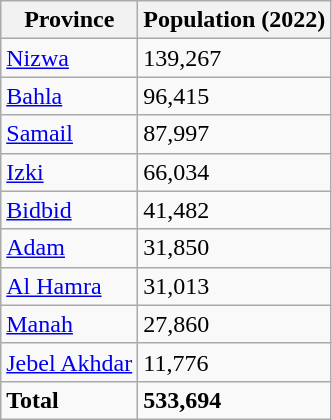<table class="wikitable">
<tr>
<th>Province</th>
<th>Population (2022)</th>
</tr>
<tr>
<td><a href='#'>Nizwa</a></td>
<td>139,267</td>
</tr>
<tr>
<td><a href='#'>Bahla</a></td>
<td>96,415</td>
</tr>
<tr>
<td><a href='#'>Samail</a></td>
<td>87,997</td>
</tr>
<tr>
<td><a href='#'>Izki</a></td>
<td>66,034</td>
</tr>
<tr>
<td><a href='#'>Bidbid</a></td>
<td>41,482</td>
</tr>
<tr>
<td><a href='#'>Adam</a></td>
<td>31,850</td>
</tr>
<tr>
<td><a href='#'>Al Hamra</a></td>
<td>31,013</td>
</tr>
<tr>
<td><a href='#'>Manah</a></td>
<td>27,860</td>
</tr>
<tr>
<td><a href='#'>Jebel Akhdar</a></td>
<td>11,776</td>
</tr>
<tr>
<td><strong>Total</strong></td>
<td><strong>533,694</strong></td>
</tr>
</table>
